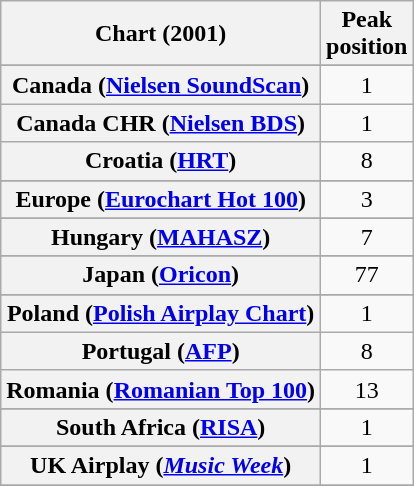<table class="wikitable sortable plainrowheaders" style="text-align:center">
<tr>
<th scope="col">Chart (2001)</th>
<th scope="col">Peak<br>position</th>
</tr>
<tr>
</tr>
<tr>
</tr>
<tr>
</tr>
<tr>
</tr>
<tr>
</tr>
<tr>
<th scope="row">Canada (<a href='#'>Nielsen SoundScan</a>)</th>
<td>1</td>
</tr>
<tr>
<th scope="row">Canada CHR (<a href='#'>Nielsen BDS</a>)</th>
<td>1</td>
</tr>
<tr>
<th scope="row">Croatia (<a href='#'>HRT</a>)</th>
<td>8</td>
</tr>
<tr>
</tr>
<tr>
<th scope="row">Europe (<a href='#'>Eurochart Hot 100</a>)</th>
<td>3</td>
</tr>
<tr>
</tr>
<tr>
</tr>
<tr>
</tr>
<tr>
<th scope="row">Hungary (<a href='#'>MAHASZ</a>)</th>
<td>7</td>
</tr>
<tr>
</tr>
<tr>
</tr>
<tr>
<th scope="row">Japan (<a href='#'>Oricon</a>)</th>
<td>77</td>
</tr>
<tr>
</tr>
<tr>
</tr>
<tr>
</tr>
<tr>
</tr>
<tr>
<th scope="row">Poland (<a href='#'>Polish Airplay Chart</a>)</th>
<td>1</td>
</tr>
<tr>
<th scope="row">Portugal (<a href='#'>AFP</a>)</th>
<td>8</td>
</tr>
<tr>
<th scope="row">Romania (<a href='#'>Romanian Top 100</a>)</th>
<td>13</td>
</tr>
<tr>
</tr>
<tr>
</tr>
<tr>
<th scope="row">South Africa (<a href='#'>RISA</a>)</th>
<td>1</td>
</tr>
<tr>
</tr>
<tr>
</tr>
<tr>
</tr>
<tr>
<th scope="row">UK Airplay (<em><a href='#'>Music Week</a></em>)</th>
<td>1</td>
</tr>
<tr>
</tr>
<tr>
</tr>
<tr>
</tr>
<tr>
</tr>
<tr>
</tr>
<tr>
</tr>
<tr>
</tr>
<tr>
</tr>
<tr>
</tr>
</table>
